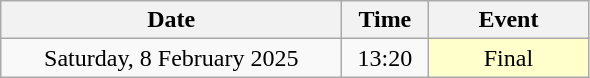<table class = "wikitable" style="text-align:center;">
<tr>
<th width=220>Date</th>
<th width=50>Time</th>
<th width=100>Event</th>
</tr>
<tr>
<td>Saturday, 8 February 2025</td>
<td>13:20</td>
<td bgcolor=ffffcc>Final</td>
</tr>
</table>
